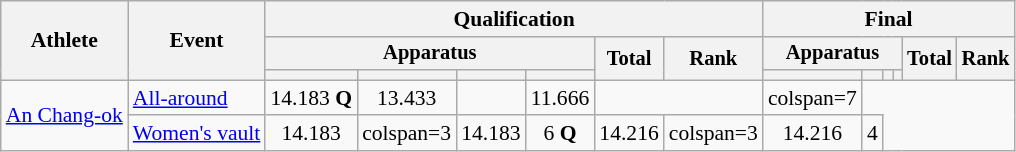<table class="wikitable" style="font-size:90%">
<tr>
<th rowspan=3>Athlete</th>
<th rowspan=3>Event</th>
<th colspan=6>Qualification</th>
<th colspan=6>Final</th>
</tr>
<tr style=font-size:95%>
<th colspan=4>Apparatus</th>
<th rowspan=2>Total</th>
<th rowspan=2>Rank</th>
<th colspan=4>Apparatus</th>
<th rowspan=2>Total</th>
<th rowspan=2>Rank</th>
</tr>
<tr style=font-size:95%>
<th></th>
<th></th>
<th></th>
<th></th>
<th></th>
<th></th>
<th></th>
<th></th>
</tr>
<tr align=center>
<td align=left rowspan=2><a href='#'>An Chang-ok</a></td>
<td align=left><a href='#'>All-around</a></td>
<td>14.183 <strong>Q</strong></td>
<td>13.433</td>
<td></td>
<td>11.666</td>
<td colspan=2></td>
<td>colspan=7 </td>
</tr>
<tr align=center>
<td align=left><a href='#'>Women's vault</a></td>
<td>14.183</td>
<td>colspan=3 </td>
<td>14.183</td>
<td>6 <strong>Q</strong></td>
<td>14.216</td>
<td>colspan=3 </td>
<td>14.216</td>
<td>4</td>
</tr>
</table>
